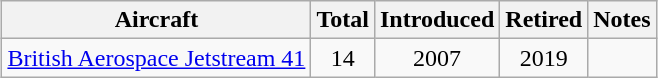<table class="wikitable" style="margin:0.5em auto; text-align:center">
<tr>
<th>Aircraft</th>
<th>Total</th>
<th>Introduced</th>
<th>Retired</th>
<th>Notes</th>
</tr>
<tr>
<td><a href='#'>British Aerospace Jetstream 41</a></td>
<td>14</td>
<td>2007</td>
<td>2019</td>
<td></td>
</tr>
</table>
